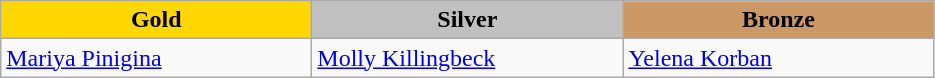<table class="wikitable" style="text-align:left">
<tr align="center">
<td width=200 bgcolor=gold><strong>Gold</strong></td>
<td width=200 bgcolor=silver><strong>Silver</strong></td>
<td width=200 bgcolor=CC9966><strong>Bronze</strong></td>
</tr>
<tr>
<td><a href='#'>Mariya Pinigina</a><br><em></em></td>
<td><a href='#'>Molly Killingbeck</a><br><em></em></td>
<td><a href='#'>Yelena Korban</a><br><em></em></td>
</tr>
</table>
